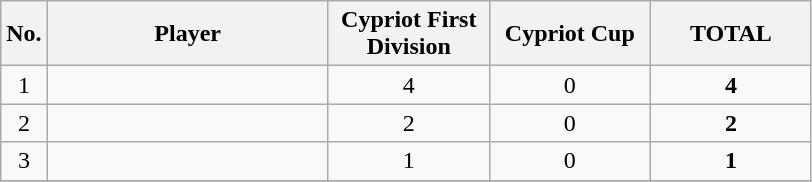<table class="sortable wikitable mw-datatable plainrowheaders" style="text-align: center">
<tr>
<th width=10>No.</th>
<th scope="col" style="width:180px;">Player</th>
<th width=100>Cypriot First Division</th>
<th width=100>Cypriot Cup</th>
<th width=100>TOTAL</th>
</tr>
<tr>
<td>1</td>
<td align=left> </td>
<td>4</td>
<td>0</td>
<td><strong>4</strong></td>
</tr>
<tr>
<td>2</td>
<td align=left> </td>
<td>2</td>
<td>0</td>
<td><strong>2</strong></td>
</tr>
<tr>
<td>3</td>
<td align=left> </td>
<td>1</td>
<td>0</td>
<td><strong>1</strong></td>
</tr>
<tr>
</tr>
</table>
